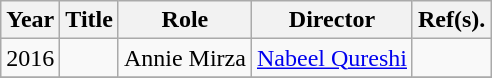<table class="wikitable">
<tr>
<th>Year</th>
<th>Title</th>
<th>Role</th>
<th>Director</th>
<th>Ref(s).</th>
</tr>
<tr>
<td>2016</td>
<td></td>
<td>Annie Mirza</td>
<td><a href='#'>Nabeel Qureshi</a></td>
<td></td>
</tr>
<tr>
</tr>
</table>
